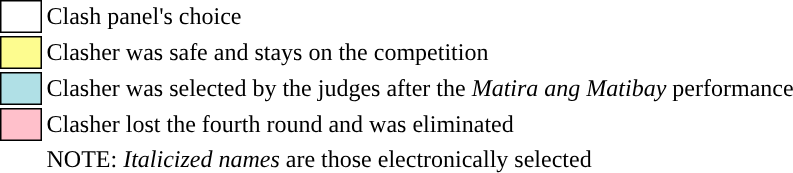<table class="toccolours" style="white-space: nowrap;">
<tr>
<td style="background:white; border: 1px solid black;"> <strong></strong> </td>
<td>Clash panel's choice</td>
</tr>
<tr>
<td style="background:#fdfc8f; border: 1px solid black">    </td>
<td>Clasher was safe and stays on the competition</td>
</tr>
<tr>
<td style="background:#b0e0e6; border:1px solid black;">      </td>
<td>Clasher was selected by the judges after the <em>Matira ang Matibay</em> performance</td>
</tr>
<tr>
<td style="background:pink; border:1px solid black;">      </td>
<td>Clasher lost the fourth round and was eliminated</td>
</tr>
<tr>
<td style="background:none; border: 0px solid black">    </td>
<td>NOTE: <em>Italicized names</em> are those electronically selected</td>
</tr>
</table>
